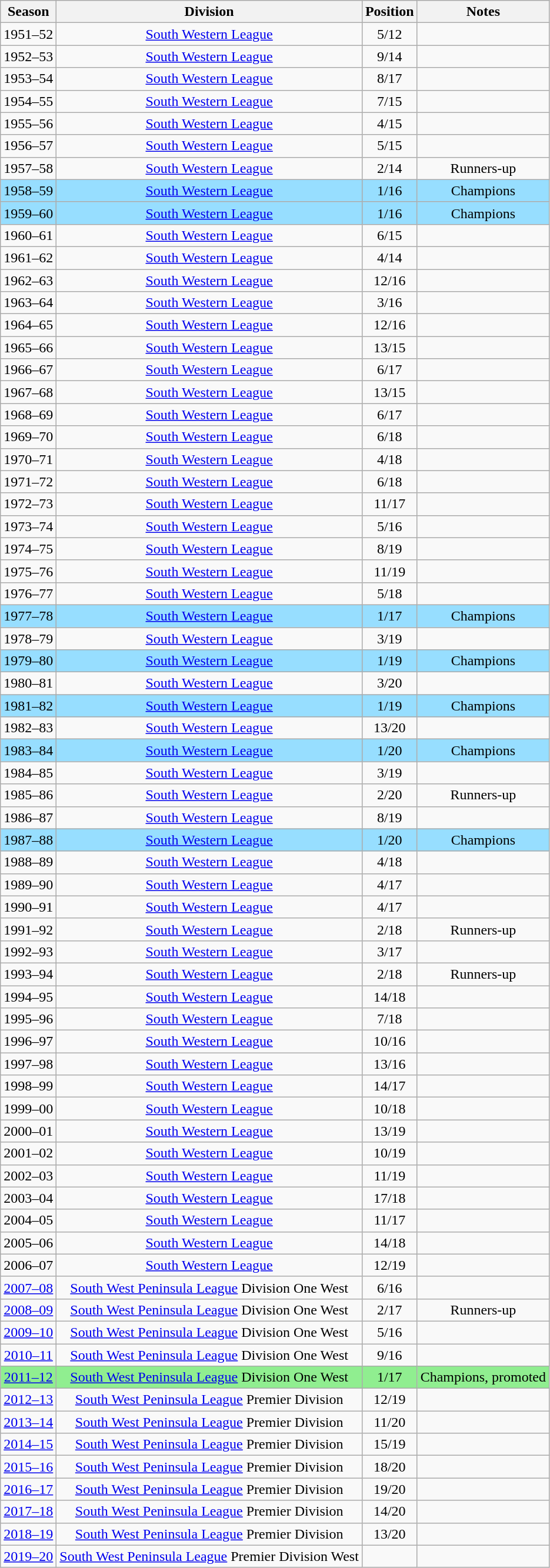<table class="wikitable collapsible collapsed" style=text-align:center>
<tr>
<th>Season</th>
<th>Division</th>
<th>Position</th>
<th>Notes</th>
</tr>
<tr>
<td>1951–52</td>
<td><a href='#'>South Western League</a></td>
<td>5/12</td>
<td></td>
</tr>
<tr>
<td>1952–53</td>
<td><a href='#'>South Western League</a></td>
<td>9/14</td>
<td></td>
</tr>
<tr>
<td>1953–54</td>
<td><a href='#'>South Western League</a></td>
<td>8/17</td>
<td></td>
</tr>
<tr>
<td>1954–55</td>
<td><a href='#'>South Western League</a></td>
<td>7/15</td>
<td></td>
</tr>
<tr>
<td>1955–56</td>
<td><a href='#'>South Western League</a></td>
<td>4/15</td>
<td></td>
</tr>
<tr>
<td>1956–57</td>
<td><a href='#'>South Western League</a></td>
<td>5/15</td>
<td></td>
</tr>
<tr>
<td>1957–58</td>
<td><a href='#'>South Western League</a></td>
<td>2/14</td>
<td>Runners-up</td>
</tr>
<tr style=background:#97DEFF>
<td>1958–59</td>
<td><a href='#'>South Western League</a></td>
<td>1/16</td>
<td>Champions</td>
</tr>
<tr style=background:#97DEFF>
<td>1959–60</td>
<td><a href='#'>South Western League</a></td>
<td>1/16</td>
<td>Champions</td>
</tr>
<tr>
<td>1960–61</td>
<td><a href='#'>South Western League</a></td>
<td>6/15</td>
<td></td>
</tr>
<tr>
<td>1961–62</td>
<td><a href='#'>South Western League</a></td>
<td>4/14</td>
<td></td>
</tr>
<tr>
<td>1962–63</td>
<td><a href='#'>South Western League</a></td>
<td>12/16</td>
<td></td>
</tr>
<tr>
<td>1963–64</td>
<td><a href='#'>South Western League</a></td>
<td>3/16</td>
<td></td>
</tr>
<tr>
<td>1964–65</td>
<td><a href='#'>South Western League</a></td>
<td>12/16</td>
<td></td>
</tr>
<tr>
<td>1965–66</td>
<td><a href='#'>South Western League</a></td>
<td>13/15</td>
<td></td>
</tr>
<tr>
<td>1966–67</td>
<td><a href='#'>South Western League</a></td>
<td>6/17</td>
<td></td>
</tr>
<tr>
<td>1967–68</td>
<td><a href='#'>South Western League</a></td>
<td>13/15</td>
<td></td>
</tr>
<tr>
<td>1968–69</td>
<td><a href='#'>South Western League</a></td>
<td>6/17</td>
<td></td>
</tr>
<tr>
<td>1969–70</td>
<td><a href='#'>South Western League</a></td>
<td>6/18</td>
<td></td>
</tr>
<tr>
<td>1970–71</td>
<td><a href='#'>South Western League</a></td>
<td>4/18</td>
<td></td>
</tr>
<tr>
<td>1971–72</td>
<td><a href='#'>South Western League</a></td>
<td>6/18</td>
<td></td>
</tr>
<tr>
<td>1972–73</td>
<td><a href='#'>South Western League</a></td>
<td>11/17</td>
<td></td>
</tr>
<tr>
<td>1973–74</td>
<td><a href='#'>South Western League</a></td>
<td>5/16</td>
<td></td>
</tr>
<tr>
<td>1974–75</td>
<td><a href='#'>South Western League</a></td>
<td>8/19</td>
<td></td>
</tr>
<tr>
<td>1975–76</td>
<td><a href='#'>South Western League</a></td>
<td>11/19</td>
<td></td>
</tr>
<tr>
<td>1976–77</td>
<td><a href='#'>South Western League</a></td>
<td>5/18</td>
<td></td>
</tr>
<tr style=background:#97DEFF>
<td>1977–78</td>
<td><a href='#'>South Western League</a></td>
<td>1/17</td>
<td>Champions</td>
</tr>
<tr>
<td>1978–79</td>
<td><a href='#'>South Western League</a></td>
<td>3/19</td>
<td></td>
</tr>
<tr style=background:#97DEFF>
<td>1979–80</td>
<td><a href='#'>South Western League</a></td>
<td>1/19</td>
<td>Champions</td>
</tr>
<tr>
<td>1980–81</td>
<td><a href='#'>South Western League</a></td>
<td>3/20</td>
<td></td>
</tr>
<tr style=background:#97DEFF>
<td>1981–82</td>
<td><a href='#'>South Western League</a></td>
<td>1/19</td>
<td>Champions</td>
</tr>
<tr>
<td>1982–83</td>
<td><a href='#'>South Western League</a></td>
<td>13/20</td>
<td></td>
</tr>
<tr style=background:#97DEFF>
<td>1983–84</td>
<td><a href='#'>South Western League</a></td>
<td>1/20</td>
<td>Champions</td>
</tr>
<tr>
<td>1984–85</td>
<td><a href='#'>South Western League</a></td>
<td>3/19</td>
<td></td>
</tr>
<tr>
<td>1985–86</td>
<td><a href='#'>South Western League</a></td>
<td>2/20</td>
<td>Runners-up</td>
</tr>
<tr>
<td>1986–87</td>
<td><a href='#'>South Western League</a></td>
<td>8/19</td>
<td></td>
</tr>
<tr style=background:#97DEFF>
<td>1987–88</td>
<td><a href='#'>South Western League</a></td>
<td>1/20</td>
<td>Champions</td>
</tr>
<tr>
<td>1988–89</td>
<td><a href='#'>South Western League</a></td>
<td>4/18</td>
<td></td>
</tr>
<tr>
<td>1989–90</td>
<td><a href='#'>South Western League</a></td>
<td>4/17</td>
<td></td>
</tr>
<tr>
<td>1990–91</td>
<td><a href='#'>South Western League</a></td>
<td>4/17</td>
<td></td>
</tr>
<tr>
<td>1991–92</td>
<td><a href='#'>South Western League</a></td>
<td>2/18</td>
<td>Runners-up</td>
</tr>
<tr>
<td>1992–93</td>
<td><a href='#'>South Western League</a></td>
<td>3/17</td>
<td></td>
</tr>
<tr>
<td>1993–94</td>
<td><a href='#'>South Western League</a></td>
<td>2/18</td>
<td>Runners-up</td>
</tr>
<tr>
<td>1994–95</td>
<td><a href='#'>South Western League</a></td>
<td>14/18</td>
<td></td>
</tr>
<tr>
<td>1995–96</td>
<td><a href='#'>South Western League</a></td>
<td>7/18</td>
<td></td>
</tr>
<tr>
<td>1996–97</td>
<td><a href='#'>South Western League</a></td>
<td>10/16</td>
<td></td>
</tr>
<tr>
<td>1997–98</td>
<td><a href='#'>South Western League</a></td>
<td>13/16</td>
<td></td>
</tr>
<tr>
<td>1998–99</td>
<td><a href='#'>South Western League</a></td>
<td>14/17</td>
<td></td>
</tr>
<tr>
<td>1999–00</td>
<td><a href='#'>South Western League</a></td>
<td>10/18</td>
<td></td>
</tr>
<tr>
<td>2000–01</td>
<td><a href='#'>South Western League</a></td>
<td>13/19</td>
<td></td>
</tr>
<tr>
<td>2001–02</td>
<td><a href='#'>South Western League</a></td>
<td>10/19</td>
<td></td>
</tr>
<tr>
<td>2002–03</td>
<td><a href='#'>South Western League</a></td>
<td>11/19</td>
<td></td>
</tr>
<tr>
<td>2003–04</td>
<td><a href='#'>South Western League</a></td>
<td>17/18</td>
<td></td>
</tr>
<tr>
<td>2004–05</td>
<td><a href='#'>South Western League</a></td>
<td>11/17</td>
<td></td>
</tr>
<tr>
<td>2005–06</td>
<td><a href='#'>South Western League</a></td>
<td>14/18</td>
<td></td>
</tr>
<tr>
<td>2006–07</td>
<td><a href='#'>South Western League</a></td>
<td>12/19</td>
<td></td>
</tr>
<tr>
<td><a href='#'>2007–08</a></td>
<td><a href='#'>South West Peninsula League</a> Division One West</td>
<td>6/16</td>
<td></td>
</tr>
<tr>
<td><a href='#'>2008–09</a></td>
<td><a href='#'>South West Peninsula League</a> Division One West</td>
<td>2/17</td>
<td>Runners-up</td>
</tr>
<tr>
<td><a href='#'>2009–10</a></td>
<td><a href='#'>South West Peninsula League</a> Division One West</td>
<td>5/16</td>
<td></td>
</tr>
<tr>
<td><a href='#'>2010–11</a></td>
<td><a href='#'>South West Peninsula League</a> Division One West</td>
<td>9/16</td>
<td></td>
</tr>
<tr style=background:#90EE90>
<td><a href='#'>2011–12</a></td>
<td><a href='#'>South West Peninsula League</a> Division One West</td>
<td>1/17</td>
<td>Champions, promoted</td>
</tr>
<tr>
<td><a href='#'>2012–13</a></td>
<td><a href='#'>South West Peninsula League</a> Premier Division</td>
<td>12/19</td>
<td></td>
</tr>
<tr>
<td><a href='#'>2013–14</a></td>
<td><a href='#'>South West Peninsula League</a> Premier Division</td>
<td>11/20</td>
<td></td>
</tr>
<tr>
<td><a href='#'>2014–15</a></td>
<td><a href='#'>South West Peninsula League</a> Premier Division</td>
<td>15/19</td>
<td></td>
</tr>
<tr>
<td><a href='#'>2015–16</a></td>
<td><a href='#'>South West Peninsula League</a> Premier Division</td>
<td>18/20</td>
<td></td>
</tr>
<tr>
<td><a href='#'>2016–17</a></td>
<td><a href='#'>South West Peninsula League</a> Premier Division</td>
<td>19/20</td>
<td></td>
</tr>
<tr>
<td><a href='#'>2017–18</a></td>
<td><a href='#'>South West Peninsula League</a> Premier Division</td>
<td>14/20</td>
<td></td>
</tr>
<tr>
<td><a href='#'>2018–19</a></td>
<td><a href='#'>South West Peninsula League</a> Premier Division</td>
<td>13/20</td>
<td></td>
</tr>
<tr>
<td><a href='#'>2019–20</a></td>
<td><a href='#'>South West Peninsula League</a> Premier Division West</td>
<td></td>
<td></td>
</tr>
</table>
